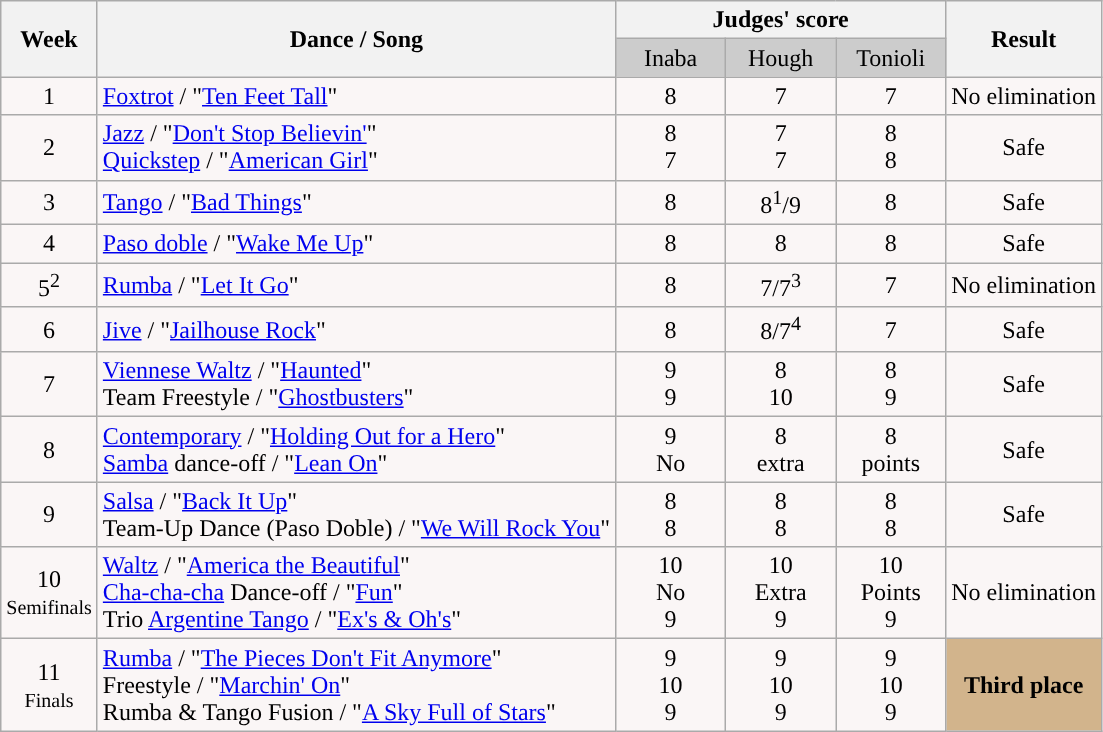<table class="wikitable" style="text-align:center;">
<tr style="text-align:center;">
<th rowspan="2" bgcolor="#CCCCCC" align="Center">Week</th>
<th rowspan="2" bgcolor="#CCCCCC" align="Center">Dance / Song</th>
<th colspan="3" bgcolor="#CCCCCC" align="Center">Judges' score</th>
<th rowspan="2" bgcolor="#CCCCCC" align="Center">Result</th>
</tr>
<tr>
<td bgcolor="#CCCCCC" width="10%" align="center">Inaba</td>
<td bgcolor="#CCCCCC" width="10%" align="center">Hough</td>
<td bgcolor="#CCCCCC" width="10%" align="center">Tonioli</td>
</tr>
<tr>
<td bgcolor="#FAF6F6">1</td>
<td align="left" bgcolor="#FAF6F6"><a href='#'>Foxtrot</a> / "<a href='#'>Ten Feet Tall</a>"</td>
<td bgcolor="#FAF6F6">8</td>
<td bgcolor="#FAF6F6">7</td>
<td bgcolor="#FAF6F6">7</td>
<td bgcolor="#FAF6F6">No elimination</td>
</tr>
<tr>
<td bgcolor="#FAF6F6" rowspan=1>2</td>
<td align="left" bgcolor="#FAF6F6"><a href='#'>Jazz</a> / "<a href='#'>Don't Stop Believin'</a>"<br><a href='#'>Quickstep</a> / "<a href='#'>American Girl</a>"</td>
<td bgcolor="#FAF6F6">8<br>7</td>
<td bgcolor="#FAF6F6">7<br>7</td>
<td bgcolor="#FAF6F6">8<br>8</td>
<td bgcolor="#FAF6F6">Safe</td>
</tr>
<tr>
<td bgcolor="#FAF6F6">3</td>
<td align="left" bgcolor="#FAF6F6"><a href='#'>Tango</a> / "<a href='#'>Bad Things</a>"</td>
<td bgcolor="#FAF6F6">8</td>
<td bgcolor="#FAF6F6">8<sup>1</sup>/9</td>
<td bgcolor="#FAF6F6">8</td>
<td bgcolor="#FAF6F6">Safe</td>
</tr>
<tr>
<td bgcolor="#FAF6F6">4</td>
<td align="left" bgcolor="#FAF6F6"><a href='#'>Paso doble</a> / "<a href='#'>Wake Me Up</a>"</td>
<td bgcolor="#FAF6F6">8</td>
<td bgcolor="#FAF6F6">8</td>
<td bgcolor="#FAF6F6">8</td>
<td bgcolor="#FAF6F6">Safe</td>
</tr>
<tr>
<td bgcolor="#FAF6F6">5<sup>2</sup></td>
<td align="left" bgcolor="#FAF6F6"><a href='#'>Rumba</a> / "<a href='#'>Let It Go</a>"</td>
<td bgcolor="#FAF6F6">8</td>
<td bgcolor="#FAF6F6">7/7<sup>3</sup></td>
<td bgcolor="#FAF6F6">7</td>
<td bgcolor="#FAF6F6">No elimination</td>
</tr>
<tr>
<td bgcolor="#FAF6F6">6</td>
<td align="left" bgcolor="#FAF6F6"><a href='#'>Jive</a> / "<a href='#'>Jailhouse Rock</a>"</td>
<td bgcolor="#FAF6F6">8</td>
<td bgcolor="#FAF6F6">8/7<sup>4</sup></td>
<td bgcolor="#FAF6F6">7</td>
<td bgcolor="#FAF6F6">Safe</td>
</tr>
<tr>
<td bgcolor="#FAF6F6">7</td>
<td align="left" bgcolor="#FAF6F6"><a href='#'>Viennese Waltz</a> / "<a href='#'>Haunted</a>"<br>Team Freestyle / "<a href='#'>Ghostbusters</a>"</td>
<td bgcolor="#FAF6F6">9<br>9</td>
<td bgcolor="#FAF6F6">8<br>10</td>
<td bgcolor="#FAF6F6">8<br>9</td>
<td bgcolor="#FAF6F6">Safe</td>
</tr>
<tr>
<td bgcolor="#FAF6F6">8</td>
<td align="left" bgcolor="#FAF6F6"><a href='#'>Contemporary</a> / "<a href='#'>Holding Out for a Hero</a>"<br><a href='#'>Samba</a> dance-off / "<a href='#'>Lean On</a>"</td>
<td bgcolor="#FAF6F6">9<br>No</td>
<td bgcolor="#FAF6F6">8<br>extra</td>
<td bgcolor="#FAF6F6">8<br>points</td>
<td bgcolor="#FAF6F6">Safe</td>
</tr>
<tr>
<td bgcolor="#FAF6F6">9</td>
<td align="left" bgcolor="#FAF6F6"><a href='#'>Salsa</a> / "<a href='#'>Back It Up</a>"<br>Team-Up Dance (Paso Doble) / "<a href='#'>We Will Rock You</a>"</td>
<td bgcolor="#FAF6F6">8<br>8</td>
<td bgcolor="#FAF6F6">8<br>8</td>
<td bgcolor="#FAF6F6">8<br>8</td>
<td bgcolor="#FAF6F6">Safe</td>
</tr>
<tr>
<td bgcolor="#FAF6F6">10<br><small>Semifinals</small></td>
<td align="left" bgcolor="#FAF6F6"><a href='#'>Waltz</a> / "<a href='#'>America the Beautiful</a>"<br><a href='#'>Cha-cha-cha</a> Dance-off / "<a href='#'>Fun</a>"<br>Trio <a href='#'>Argentine Tango</a> / "<a href='#'>Ex's & Oh's</a>"</td>
<td bgcolor="#FAF6F6">10<br>No<br>9</td>
<td bgcolor="#FAF6F6">10<br>Extra<br>9</td>
<td bgcolor="#FAF6F6">10<br>Points<br>9</td>
<td bgcolor="#FAF6F6">No elimination</td>
</tr>
<tr>
<td bgcolor="#FAF6F6">11<br><small>Finals</small></td>
<td align="left" bgcolor="#FAF6F6"><a href='#'>Rumba</a> / "<a href='#'>The Pieces Don't Fit Anymore</a>"<br>Freestyle / "<a href='#'>Marchin' On</a>"<br>Rumba & Tango Fusion / "<a href='#'>A Sky Full of Stars</a>"</td>
<td bgcolor="#FAF6F6">9<br>10<br>9</td>
<td bgcolor="#FAF6F6">9<br>10<br>9</td>
<td bgcolor="#FAF6F6">9<br>10<br>9</td>
<th style="background:tan;">Third place</th>
</tr>
</table>
